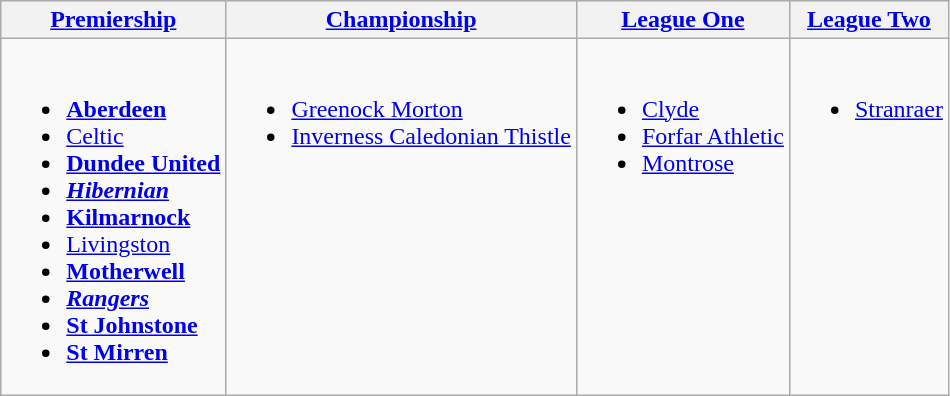<table class="wikitable" style="text-align:left">
<tr>
<th><a href='#'>Premiership</a></th>
<th><a href='#'>Championship</a></th>
<th><a href='#'>League One</a></th>
<th><a href='#'>League Two</a></th>
</tr>
<tr>
<td valign=top><br><ul><li><strong><a href='#'>Aberdeen</a></strong></li><li><a href='#'>Celtic</a></li><li><strong><a href='#'>Dundee United</a></strong></li><li><strong><em><a href='#'>Hibernian</a></em></strong></li><li><strong><a href='#'>Kilmarnock</a></strong></li><li><a href='#'>Livingston</a></li><li><strong><a href='#'>Motherwell</a></strong></li><li><strong><em><a href='#'>Rangers</a></em></strong></li><li><strong><a href='#'>St Johnstone</a></strong></li><li><strong><a href='#'>St Mirren</a></strong></li></ul></td>
<td valign=top><br><ul><li><a href='#'>Greenock Morton</a></li><li><a href='#'>Inverness Caledonian Thistle</a></li></ul></td>
<td valign=top><br><ul><li><a href='#'>Clyde</a></li><li><a href='#'>Forfar Athletic</a></li><li><a href='#'>Montrose</a></li></ul></td>
<td valign=top><br><ul><li><a href='#'>Stranraer</a></li></ul></td>
</tr>
</table>
